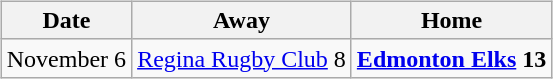<table cellspacing="10">
<tr>
<td valign="top"><br><table class="wikitable">
<tr>
<th>Date</th>
<th>Away</th>
<th>Home</th>
</tr>
<tr>
<td>November 6</td>
<td><a href='#'>Regina Rugby Club</a> 8</td>
<td><strong><a href='#'>Edmonton Elks</a> 13</strong></td>
</tr>
</table>
</td>
</tr>
</table>
